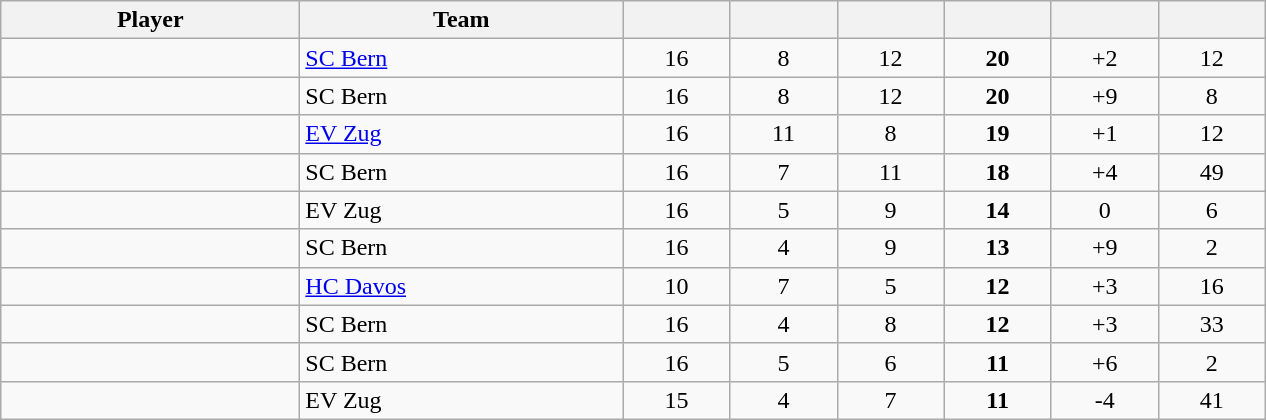<table class="wikitable sortable">
<tr>
<th style="width: 12em;">Player</th>
<th style="width: 13em;">Team</th>
<th style="width: 4em;"></th>
<th style="width: 4em;"></th>
<th style="width: 4em;"></th>
<th style="width: 4em;"></th>
<th data-sort-type="number" style="width: 4em;"></th>
<th style="width: 4em;"></th>
</tr>
<tr style="text-align:center;">
<td style="text-align:left;"></td>
<td style="text-align:left;"><a href='#'>SC Bern</a></td>
<td>16</td>
<td>8</td>
<td>12</td>
<td><strong>20</strong></td>
<td>+2</td>
<td>12</td>
</tr>
<tr style="text-align:center;">
<td style="text-align:left;"></td>
<td style="text-align:left;">SC Bern</td>
<td>16</td>
<td>8</td>
<td>12</td>
<td><strong>20</strong></td>
<td>+9</td>
<td>8</td>
</tr>
<tr style="text-align:center;">
<td style="text-align:left;"></td>
<td style="text-align:left;"><a href='#'>EV Zug</a></td>
<td>16</td>
<td>11</td>
<td>8</td>
<td><strong>19</strong></td>
<td>+1</td>
<td>12</td>
</tr>
<tr style="text-align:center;">
<td style="text-align:left;"></td>
<td style="text-align:left;">SC Bern</td>
<td>16</td>
<td>7</td>
<td>11</td>
<td><strong>18</strong></td>
<td>+4</td>
<td>49</td>
</tr>
<tr style="text-align:center;">
<td style="text-align:left;"></td>
<td style="text-align:left;">EV Zug</td>
<td>16</td>
<td>5</td>
<td>9</td>
<td><strong>14</strong></td>
<td>0</td>
<td>6</td>
</tr>
<tr style="text-align:center;">
<td style="text-align:left;"></td>
<td style="text-align:left;">SC Bern</td>
<td>16</td>
<td>4</td>
<td>9</td>
<td><strong>13</strong></td>
<td>+9</td>
<td>2</td>
</tr>
<tr style="text-align:center;">
<td style="text-align:left;"></td>
<td style="text-align:left;"><a href='#'>HC Davos</a></td>
<td>10</td>
<td>7</td>
<td>5</td>
<td><strong>12</strong></td>
<td>+3</td>
<td>16</td>
</tr>
<tr style="text-align:center;">
<td style="text-align:left;"></td>
<td style="text-align:left;">SC Bern</td>
<td>16</td>
<td>4</td>
<td>8</td>
<td><strong>12</strong></td>
<td>+3</td>
<td>33</td>
</tr>
<tr style="text-align:center;">
<td style="text-align:left;"></td>
<td style="text-align:left;">SC Bern</td>
<td>16</td>
<td>5</td>
<td>6</td>
<td><strong>11</strong></td>
<td>+6</td>
<td>2</td>
</tr>
<tr style="text-align:center;">
<td style="text-align:left;"></td>
<td style="text-align:left;">EV Zug</td>
<td>15</td>
<td>4</td>
<td>7</td>
<td><strong>11</strong></td>
<td>-4</td>
<td>41</td>
</tr>
</table>
